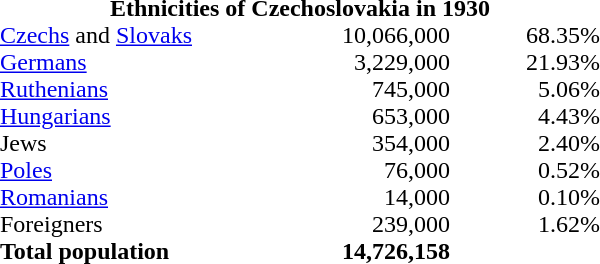<table cellspacing="0" cellpadding="0" style="width:25em;text-align:right;">
<tr>
<th colspan="3" style="text-align:center;"><br>Ethnicities of Czechoslovakia in 1930</th>
</tr>
<tr>
<td style="width:50%;text-align:left;"><a href='#'>Czechs</a> and <a href='#'>Slovaks</a></td>
<td style="width:25%;">10,066,000</td>
<td style="width:25%;">68.35%</td>
</tr>
<tr>
<td align="left"><a href='#'>Germans</a></td>
<td>3,229,000</td>
<td>21.93%</td>
</tr>
<tr>
<td align="left"><a href='#'>Ruthenians</a></td>
<td>745,000</td>
<td>5.06%</td>
</tr>
<tr>
<td align="left"><a href='#'>Hungarians</a></td>
<td>653,000</td>
<td>4.43%</td>
</tr>
<tr>
<td align="left">Jews</td>
<td>354,000</td>
<td>2.40%</td>
</tr>
<tr>
<td align="left"><a href='#'>Poles</a></td>
<td>76,000</td>
<td>0.52%</td>
</tr>
<tr>
<td align="left"><a href='#'>Romanians</a></td>
<td>14,000</td>
<td>0.10%</td>
</tr>
<tr>
<td align="left">Foreigners</td>
<td>239,000</td>
<td>1.62%</td>
</tr>
<tr>
<th align="left">Total population</th>
<th align="right">14,726,158</th>
</tr>
<tr>
<td colspan="3" style="text-align:center;"><br></td>
</tr>
</table>
